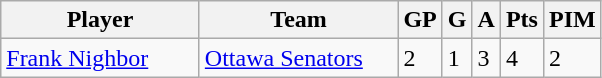<table class="wikitable">
<tr>
<th bgcolor="#DDDDFF" width="125">Player</th>
<th bgcolor="#DDDDFF" width="125">Team</th>
<th bgcolor="#DDDDFF" width="5">GP</th>
<th bgcolor="#DDDDFF" width="5">G</th>
<th bgcolor="#DDDDFF" width="5">A</th>
<th bgcolor="#DDDDFF" width="5">Pts</th>
<th bgcolor="#DDDDFF" width="5">PIM</th>
</tr>
<tr>
<td><a href='#'>Frank Nighbor</a></td>
<td><a href='#'>Ottawa Senators</a></td>
<td>2</td>
<td>1</td>
<td>3</td>
<td>4</td>
<td>2</td>
</tr>
</table>
